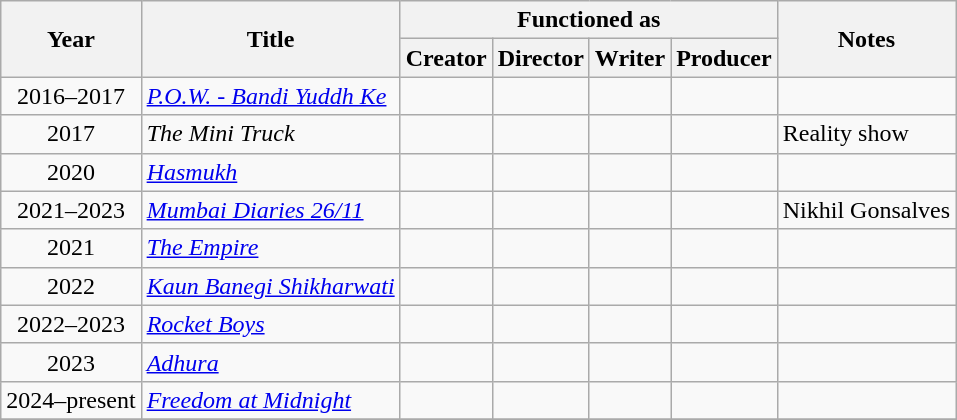<table class="wikitable sortable">
<tr>
<th rowspan="2">Year</th>
<th rowspan="2">Title</th>
<th colspan="4">Functioned as</th>
<th rowspan="2">Notes</th>
</tr>
<tr>
<th>Creator</th>
<th>Director</th>
<th>Writer</th>
<th>Producer</th>
</tr>
<tr>
<td align="center">2016–2017</td>
<td><em><a href='#'>P.O.W. - Bandi Yuddh Ke</a></em></td>
<td></td>
<td></td>
<td></td>
<td></td>
<td></td>
</tr>
<tr>
<td align="center">2017</td>
<td><em>The Mini Truck</em></td>
<td></td>
<td></td>
<td></td>
<td></td>
<td>Reality show</td>
</tr>
<tr>
<td align="center">2020</td>
<td><em><a href='#'>Hasmukh</a></em></td>
<td></td>
<td></td>
<td></td>
<td></td>
<td></td>
</tr>
<tr>
<td align="center">2021–2023</td>
<td><em><a href='#'>Mumbai Diaries 26/11</a></em></td>
<td></td>
<td></td>
<td></td>
<td></td>
<td> Nikhil Gonsalves</td>
</tr>
<tr>
<td align="center">2021</td>
<td><em><a href='#'>The Empire</a></em></td>
<td></td>
<td></td>
<td></td>
<td></td>
<td></td>
</tr>
<tr>
<td align="center">2022</td>
<td><em><a href='#'>Kaun Banegi Shikharwati</a></em></td>
<td></td>
<td></td>
<td></td>
<td></td>
<td></td>
</tr>
<tr>
<td align="center">2022–2023</td>
<td><em><a href='#'>Rocket Boys</a></em></td>
<td></td>
<td></td>
<td></td>
<td></td>
<td></td>
</tr>
<tr>
<td align="center">2023</td>
<td><em><a href='#'>Adhura</a></em></td>
<td></td>
<td></td>
<td></td>
<td></td>
<td></td>
</tr>
<tr>
<td align="center">2024–present</td>
<td><em><a href='#'>Freedom at Midnight</a></em></td>
<td></td>
<td></td>
<td></td>
<td></td>
<td></td>
</tr>
<tr>
</tr>
</table>
